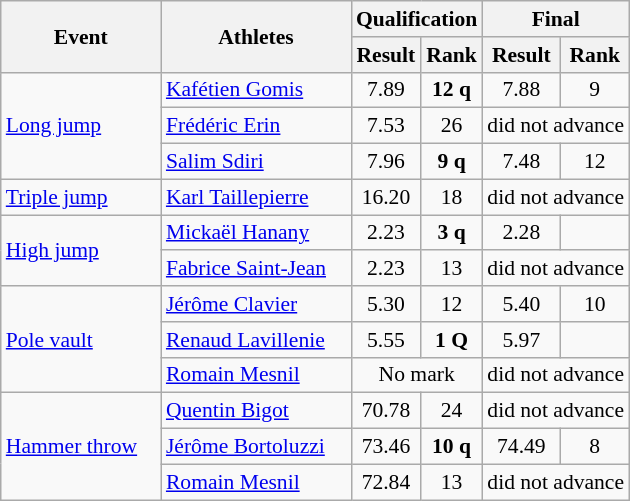<table class="wikitable" border="1" style="font-size:90%">
<tr>
<th rowspan="2" width=100>Event</th>
<th rowspan="2" width=120>Athletes</th>
<th colspan="2">Qualification</th>
<th colspan="2">Final</th>
</tr>
<tr>
<th>Result</th>
<th>Rank</th>
<th>Result</th>
<th>Rank</th>
</tr>
<tr>
<td rowspan=3><a href='#'>Long jump</a></td>
<td><a href='#'>Kafétien Gomis</a></td>
<td align=center>7.89</td>
<td align=center><strong>12 q</strong></td>
<td align=center>7.88</td>
<td align=center>9</td>
</tr>
<tr>
<td><a href='#'>Frédéric Erin</a></td>
<td align=center>7.53</td>
<td align=center>26</td>
<td align=center colspan="2">did not advance</td>
</tr>
<tr>
<td><a href='#'>Salim Sdiri</a></td>
<td align=center>7.96</td>
<td align=center><strong>9 q</strong></td>
<td align=center>7.48</td>
<td align=center>12</td>
</tr>
<tr>
<td><a href='#'>Triple jump</a></td>
<td><a href='#'>Karl Taillepierre</a></td>
<td align=center>16.20</td>
<td align=center>18</td>
<td align=center colspan="2">did not advance</td>
</tr>
<tr>
<td rowspan=2><a href='#'>High jump</a></td>
<td><a href='#'>Mickaël Hanany</a></td>
<td align=center>2.23</td>
<td align=center><strong>3 q</strong></td>
<td align=center>2.28</td>
<td align=center></td>
</tr>
<tr>
<td><a href='#'>Fabrice Saint-Jean</a></td>
<td align=center>2.23</td>
<td align=center>13</td>
<td align=center colspan="2">did not advance</td>
</tr>
<tr>
<td rowspan=3><a href='#'>Pole vault</a></td>
<td><a href='#'>Jérôme Clavier</a></td>
<td align=center>5.30</td>
<td align=center>12</td>
<td align=center>5.40</td>
<td align=center>10</td>
</tr>
<tr>
<td><a href='#'>Renaud Lavillenie</a></td>
<td align=center>5.55</td>
<td align=center><strong>1 Q</strong></td>
<td align=center>5.97</td>
<td align=center></td>
</tr>
<tr>
<td><a href='#'>Romain Mesnil</a></td>
<td align=center colspan="2">No mark</td>
<td align=center colspan="2">did not advance</td>
</tr>
<tr>
<td rowspan=3><a href='#'>Hammer throw</a></td>
<td><a href='#'>Quentin Bigot</a></td>
<td align=center>70.78</td>
<td align=center>24</td>
<td align=center colspan="2">did not advance</td>
</tr>
<tr>
<td><a href='#'>Jérôme Bortoluzzi</a></td>
<td align=center>73.46</td>
<td align=center><strong>10 q</strong></td>
<td align=center>74.49</td>
<td align=center>8</td>
</tr>
<tr>
<td><a href='#'>Romain Mesnil</a></td>
<td align=center>72.84</td>
<td align=center>13</td>
<td align=center colspan="2">did not advance</td>
</tr>
</table>
